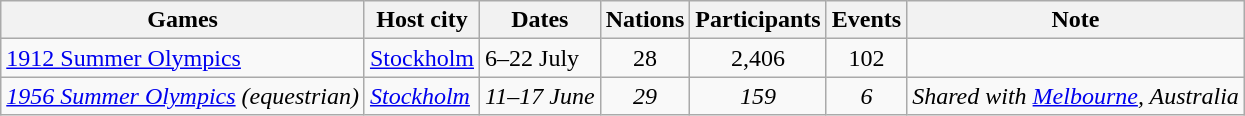<table class="wikitable">
<tr>
<th>Games</th>
<th>Host city</th>
<th>Dates</th>
<th>Nations</th>
<th>Participants</th>
<th>Events</th>
<th>Note</th>
</tr>
<tr>
<td><a href='#'>1912 Summer Olympics</a></td>
<td><a href='#'>Stockholm</a></td>
<td>6–22 July</td>
<td align="center">28</td>
<td align="center">2,406</td>
<td align="center">102</td>
<td></td>
</tr>
<tr>
<td><em><a href='#'>1956 Summer Olympics</a> (equestrian)</em></td>
<td><em><a href='#'>Stockholm</a></em></td>
<td><em>11–17 June</em></td>
<td align="center"><em>29</em></td>
<td align="center"><em>159</em></td>
<td align="center"><em>6</em></td>
<td><em>Shared with <a href='#'>Melbourne</a>, Australia</em></td>
</tr>
</table>
